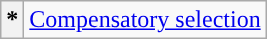<table class=wikitable>
<tr>
<th>*</th>
<td><a href='#'>Compensatory selection</a></td>
</tr>
</table>
